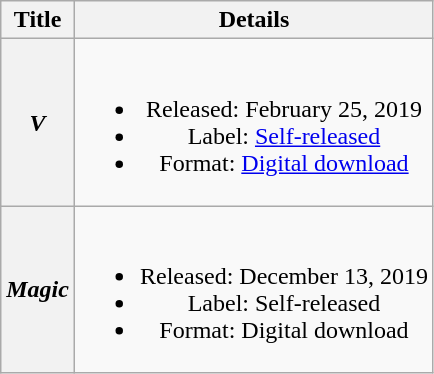<table class="wikitable plainrowheaders" style="text-align:center;">
<tr>
<th>Title</th>
<th>Details</th>
</tr>
<tr>
<th scope="row"><em>V</em></th>
<td><br><ul><li>Released: February 25, 2019</li><li>Label: <a href='#'>Self-released</a></li><li>Format: <a href='#'>Digital download</a></li></ul></td>
</tr>
<tr>
<th scope="row"><em>Magic</em></th>
<td><br><ul><li>Released: December 13, 2019</li><li>Label: Self-released</li><li>Format: Digital download</li></ul></td>
</tr>
</table>
